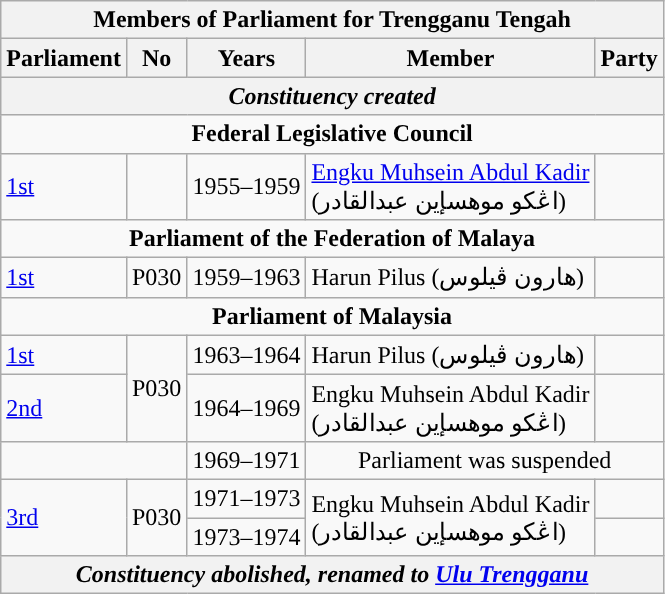<table class=wikitable>
<tr>
<th colspan="5">Members of Parliament for Trengganu Tengah</th>
</tr>
<tr>
<th>Parliament</th>
<th>No</th>
<th>Years</th>
<th>Member</th>
<th>Party</th>
</tr>
<tr>
<th colspan="5" align="center"><em>Constituency created</em></th>
</tr>
<tr>
<td colspan="5" align="center"><strong>Federal Legislative Council</strong></td>
</tr>
<tr>
<td><a href='#'>1st</a></td>
<td></td>
<td>1955–1959</td>
<td><a href='#'>Engku Muhsein Abdul Kadir</a>  <br>(اڠكو موهسإين عبدالقادر)</td>
<td></td>
</tr>
<tr>
<td colspan="5" align="center"><strong>Parliament of the Federation of Malaya</strong></td>
</tr>
<tr>
<td><a href='#'>1st</a></td>
<td>P030</td>
<td>1959–1963</td>
<td>Harun Pilus (هارون ڤيلوس)</td>
<td></td>
</tr>
<tr>
<td colspan="5" align="center"><strong>Parliament of Malaysia</strong></td>
</tr>
<tr>
<td><a href='#'>1st</a></td>
<td rowspan="2">P030</td>
<td>1963–1964</td>
<td>Harun Pilus (هارون ڤيلوس)</td>
<td></td>
</tr>
<tr>
<td><a href='#'>2nd</a></td>
<td>1964–1969</td>
<td>Engku Muhsein Abdul Kadir <br> (اڠكو موهسإين عبدالقادر)</td>
<td></td>
</tr>
<tr>
<td colspan="2"></td>
<td>1969–1971</td>
<td colspan="2" align="center">Parliament was suspended</td>
</tr>
<tr>
<td rowspan=2><a href='#'>3rd</a></td>
<td rowspan="2">P030</td>
<td>1971–1973</td>
<td rowspan="2">Engku Muhsein Abdul Kadir <br> (اڠكو موهسإين عبدالقادر)</td>
<td></td>
</tr>
<tr>
<td>1973–1974</td>
<td></td>
</tr>
<tr>
<th colspan="5" align="center"><em>Constituency abolished, renamed to <a href='#'>Ulu Trengganu</a></em></th>
</tr>
</table>
